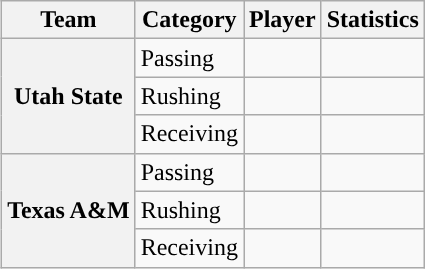<table class="wikitable" style="float:right">
<tr>
<th>Team</th>
<th>Category</th>
<th>Player</th>
<th>Statistics</th>
</tr>
<tr>
<th rowspan=3>Utah State</th>
<td>Passing</td>
<td></td>
<td></td>
</tr>
<tr>
<td>Rushing</td>
<td></td>
<td></td>
</tr>
<tr>
<td>Receiving</td>
<td></td>
<td></td>
</tr>
<tr>
<th rowspan=3>Texas A&M</th>
<td>Passing</td>
<td></td>
<td></td>
</tr>
<tr>
<td>Rushing</td>
<td></td>
<td></td>
</tr>
<tr>
<td>Receiving</td>
<td></td>
<td></td>
</tr>
</table>
